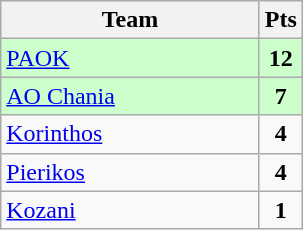<table class="wikitable" style="text-align: center;">
<tr>
<th width=165>Team</th>
<th width=20>Pts</th>
</tr>
<tr bgcolor="#ccffcc">
<td align=left><a href='#'>PAOK</a></td>
<td><strong>12</strong></td>
</tr>
<tr bgcolor="#ccffcc">
<td align=left><a href='#'>AO Chania</a></td>
<td><strong>7</strong></td>
</tr>
<tr>
<td align=left><a href='#'>Korinthos</a></td>
<td><strong>4</strong></td>
</tr>
<tr>
<td align=left><a href='#'>Pierikos</a></td>
<td><strong>4</strong></td>
</tr>
<tr>
<td align=left><a href='#'>Kozani</a></td>
<td><strong>1</strong></td>
</tr>
</table>
